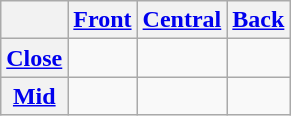<table class="wikitable" style="text-align:center">
<tr>
<th></th>
<th><a href='#'>Front</a></th>
<th><a href='#'>Central</a></th>
<th><a href='#'>Back</a></th>
</tr>
<tr>
<th><a href='#'>Close</a></th>
<td></td>
<td></td>
<td></td>
</tr>
<tr>
<th><a href='#'>Mid</a></th>
<td></td>
<td></td>
<td></td>
</tr>
</table>
